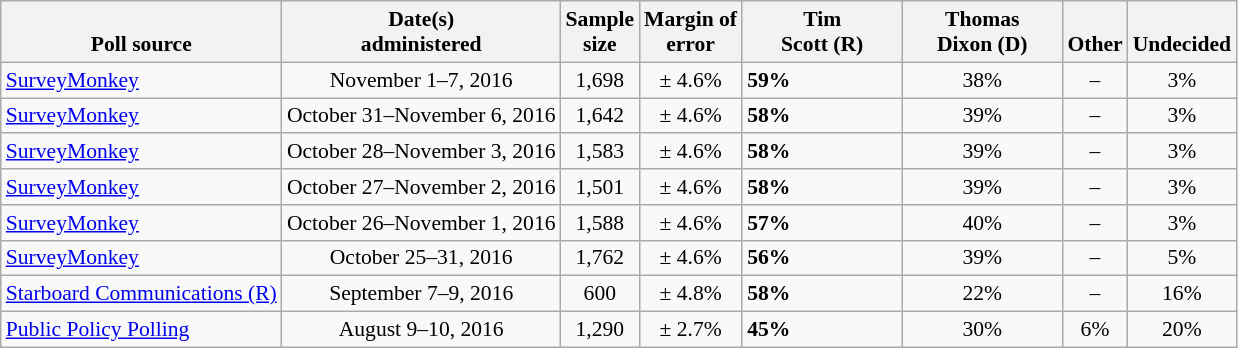<table class="wikitable" style="font-size:90%;">
<tr valign= bottom>
<th>Poll source</th>
<th>Date(s)<br>administered</th>
<th>Sample<br>size</th>
<th>Margin of<br>error</th>
<th style="width:100px;">Tim<br>Scott (R)</th>
<th style="width:100px;">Thomas<br>Dixon (D)</th>
<th>Other</th>
<th>Undecided</th>
</tr>
<tr>
<td><a href='#'>SurveyMonkey</a></td>
<td align=center>November 1–7, 2016</td>
<td align=center>1,698</td>
<td align=center>± 4.6%</td>
<td><strong>59%</strong></td>
<td align=center>38%</td>
<td align=center>–</td>
<td align=center>3%</td>
</tr>
<tr>
<td><a href='#'>SurveyMonkey</a></td>
<td align=center>October 31–November 6, 2016</td>
<td align=center>1,642</td>
<td align=center>± 4.6%</td>
<td><strong>58%</strong></td>
<td align=center>39%</td>
<td align=center>–</td>
<td align=center>3%</td>
</tr>
<tr>
<td><a href='#'>SurveyMonkey</a></td>
<td align=center>October 28–November 3, 2016</td>
<td align=center>1,583</td>
<td align=center>± 4.6%</td>
<td><strong>58%</strong></td>
<td align=center>39%</td>
<td align=center>–</td>
<td align=center>3%</td>
</tr>
<tr>
<td><a href='#'>SurveyMonkey</a></td>
<td align=center>October 27–November 2, 2016</td>
<td align=center>1,501</td>
<td align=center>± 4.6%</td>
<td><strong>58%</strong></td>
<td align=center>39%</td>
<td align=center>–</td>
<td align=center>3%</td>
</tr>
<tr>
<td><a href='#'>SurveyMonkey</a></td>
<td align=center>October 26–November 1, 2016</td>
<td align=center>1,588</td>
<td align=center>± 4.6%</td>
<td><strong>57%</strong></td>
<td align=center>40%</td>
<td align=center>–</td>
<td align=center>3%</td>
</tr>
<tr>
<td><a href='#'>SurveyMonkey</a></td>
<td align=center>October 25–31, 2016</td>
<td align=center>1,762</td>
<td align=center>± 4.6%</td>
<td><strong>56%</strong></td>
<td align=center>39%</td>
<td align=center>–</td>
<td align=center>5%</td>
</tr>
<tr>
<td><a href='#'>Starboard Communications (R)</a></td>
<td align=center>September 7–9, 2016</td>
<td align=center>600</td>
<td align=center>± 4.8%</td>
<td><strong>58%</strong></td>
<td align=center>22%</td>
<td align=center>–</td>
<td align=center>16%</td>
</tr>
<tr>
<td><a href='#'>Public Policy Polling</a></td>
<td align=center>August 9–10, 2016</td>
<td align=center>1,290</td>
<td align=center>± 2.7%</td>
<td><strong>45%</strong></td>
<td align=center>30%</td>
<td align=center>6%</td>
<td align=center>20%</td>
</tr>
</table>
